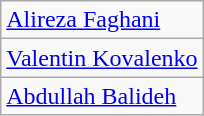<table class="wikitable">
<tr>
<td> <a href='#'>Alireza Faghani</a></td>
</tr>
<tr>
<td> <a href='#'>Valentin Kovalenko</a></td>
</tr>
<tr>
<td> <a href='#'>Abdullah Balideh</a></td>
</tr>
</table>
